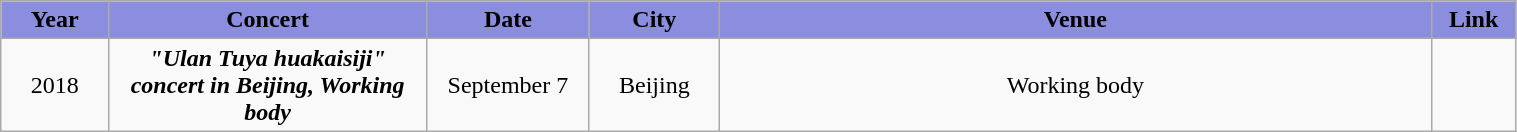<table class="wikitable sortable mw-collapsible" width="80%" style="text-align:center">
<tr align="center" style="background:#8B8EDE">
<td style="width:2%"><strong>Year</strong></td>
<td style="width:8%"><strong>Concert</strong></td>
<td style="width:2%"><strong>Date</strong></td>
<td style="width:2%"><strong>City</strong></td>
<td style="width:18%"><strong>Venue</strong></td>
<td style="width:1%"><strong>Link</strong></td>
</tr>
<tr>
<td rowspan="2">2018</td>
<td rowspan="2"><strong><em>"Ulan Tuya huakaisiji" concert in Beijing, Working body</em></strong></td>
<td>September 7</td>
<td>Beijing</td>
<td>Working body</td>
<td></td>
</tr>
</table>
